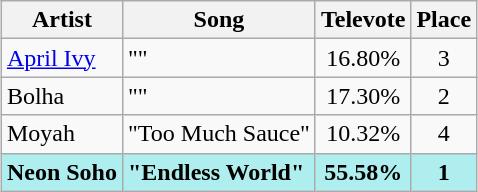<table class="sortable wikitable" style="margin: 1em auto 1em auto; text-align:center">
<tr>
<th>Artist</th>
<th>Song</th>
<th>Televote</th>
<th>Place</th>
</tr>
<tr>
<td align="left"><a href='#'>April Ivy</a></td>
<td align="left">""</td>
<td>16.80%</td>
<td>3</td>
</tr>
<tr>
<td align="left">Bolha</td>
<td align="left">""</td>
<td>17.30%</td>
<td>2</td>
</tr>
<tr>
<td align="left">Moyah</td>
<td align="left">"Too Much Sauce"</td>
<td>10.32%</td>
<td>4</td>
</tr>
<tr style="font-weight:bold; background:paleturquoise">
<td align="left">Neon Soho</td>
<td align="left">"Endless World"</td>
<td>55.58%</td>
<td>1</td>
</tr>
</table>
